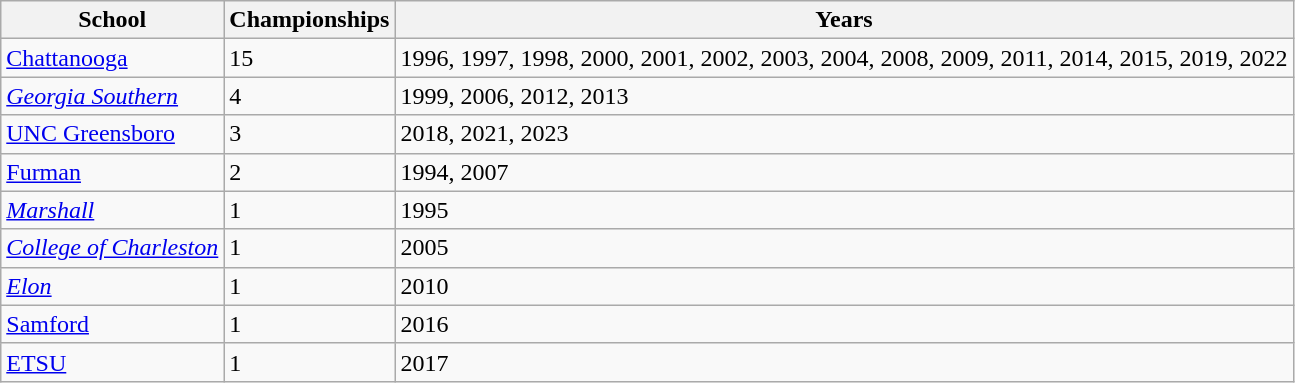<table class="wikitable">
<tr>
<th>School</th>
<th>Championships</th>
<th>Years</th>
</tr>
<tr>
<td><a href='#'>Chattanooga</a></td>
<td>15</td>
<td>1996, 1997, 1998, 2000, 2001, 2002, 2003, 2004, 2008, 2009, 2011, 2014, 2015, 2019, 2022</td>
</tr>
<tr>
<td><em><a href='#'>Georgia Southern</a></em></td>
<td>4</td>
<td>1999, 2006, 2012, 2013</td>
</tr>
<tr>
<td><a href='#'>UNC Greensboro</a></td>
<td>3</td>
<td>2018, 2021, 2023</td>
</tr>
<tr>
<td><a href='#'>Furman</a></td>
<td>2</td>
<td>1994, 2007</td>
</tr>
<tr>
<td><em><a href='#'>Marshall</a></em></td>
<td>1</td>
<td>1995</td>
</tr>
<tr>
<td><em><a href='#'>College of Charleston</a></em></td>
<td>1</td>
<td>2005</td>
</tr>
<tr>
<td><em><a href='#'>Elon</a></em></td>
<td>1</td>
<td>2010</td>
</tr>
<tr>
<td><a href='#'>Samford</a></td>
<td>1</td>
<td>2016</td>
</tr>
<tr>
<td><a href='#'>ETSU</a></td>
<td>1</td>
<td>2017</td>
</tr>
</table>
